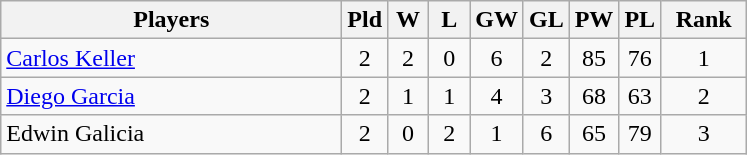<table class=wikitable style="text-align:center">
<tr>
<th width=220>Players</th>
<th width=20>Pld</th>
<th width=20>W</th>
<th width=20>L</th>
<th width=20>GW</th>
<th width=20>GL</th>
<th width=20>PW</th>
<th width=20>PL</th>
<th width=50>Rank</th>
</tr>
<tr>
<td align=left> <a href='#'>Carlos Keller</a></td>
<td>2</td>
<td>2</td>
<td>0</td>
<td>6</td>
<td>2</td>
<td>85</td>
<td>76</td>
<td>1</td>
</tr>
<tr>
<td align=left> <a href='#'>Diego Garcia</a></td>
<td>2</td>
<td>1</td>
<td>1</td>
<td>4</td>
<td>3</td>
<td>68</td>
<td>63</td>
<td>2</td>
</tr>
<tr>
<td align=left> Edwin Galicia</td>
<td>2</td>
<td>0</td>
<td>2</td>
<td>1</td>
<td>6</td>
<td>65</td>
<td>79</td>
<td>3</td>
</tr>
</table>
